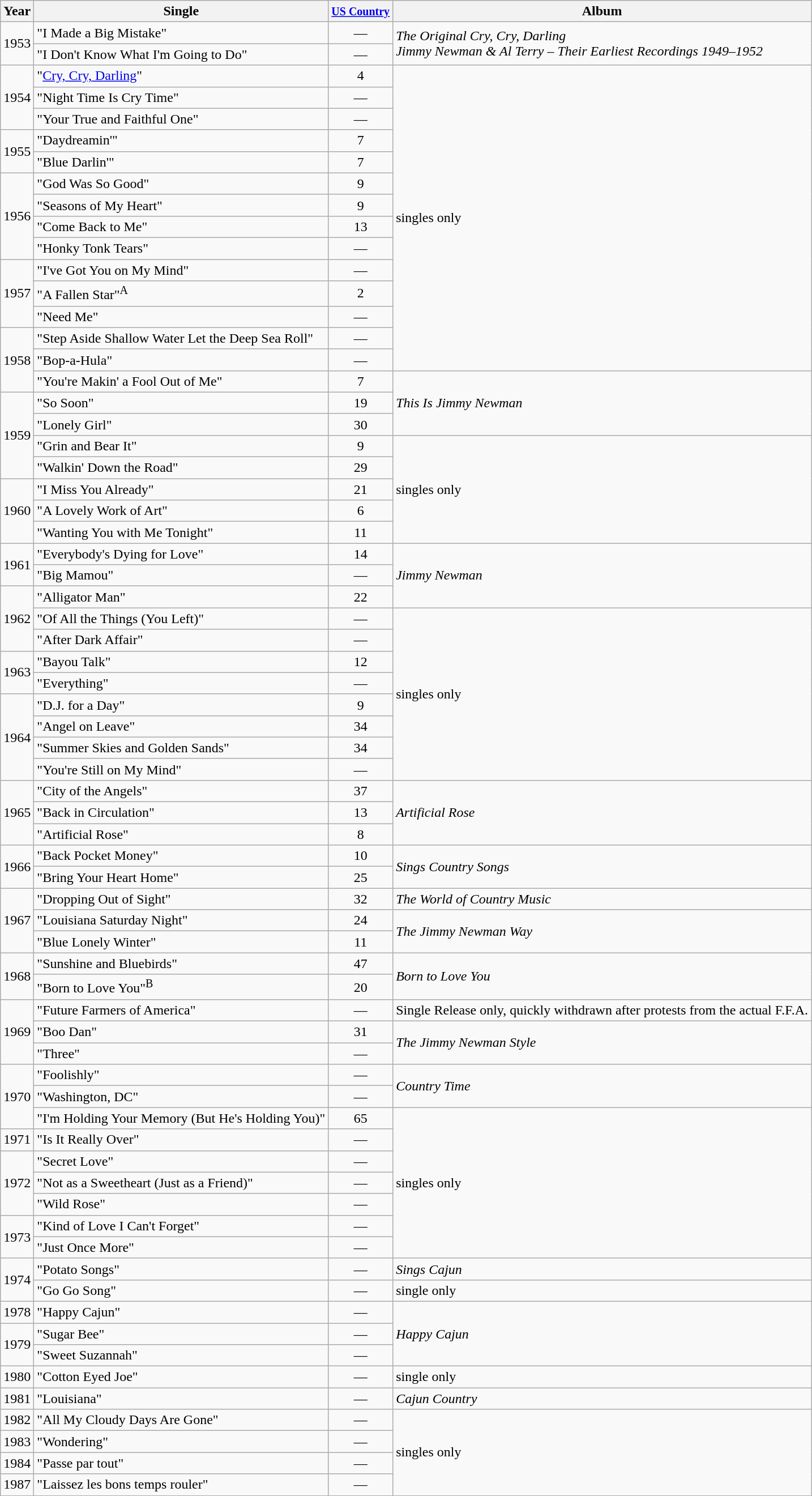<table class="wikitable">
<tr>
<th>Year</th>
<th>Single</th>
<th><small><a href='#'>US Country</a></small></th>
<th>Album</th>
</tr>
<tr>
<td rowspan=2>1953</td>
<td>"I Made a Big Mistake"</td>
<td align=center>—</td>
<td rowspan=2><em>The Original Cry, Cry, Darling</em><br><em>Jimmy Newman & Al Terry – Their Earliest Recordings 1949–1952</em></td>
</tr>
<tr>
<td>"I Don't Know What I'm Going to Do"</td>
<td align=center>—</td>
</tr>
<tr>
<td rowspan="3">1954</td>
<td>"<a href='#'>Cry, Cry, Darling</a>"</td>
<td style="text-align:center;">4</td>
<td rowspan=14>singles only</td>
</tr>
<tr>
<td>"Night Time Is Cry Time"</td>
<td style="text-align:center;">—</td>
</tr>
<tr>
<td>"Your True and Faithful One"</td>
<td style="text-align:center;">—</td>
</tr>
<tr>
<td rowspan="2">1955</td>
<td>"Daydreamin'"</td>
<td style="text-align:center;">7</td>
</tr>
<tr>
<td>"Blue Darlin'"</td>
<td style="text-align:center;">7</td>
</tr>
<tr>
<td rowspan="4">1956</td>
<td>"God Was So Good"</td>
<td style="text-align:center;">9</td>
</tr>
<tr>
<td>"Seasons of My Heart"</td>
<td style="text-align:center;">9</td>
</tr>
<tr>
<td>"Come Back to Me"</td>
<td style="text-align:center;">13</td>
</tr>
<tr>
<td>"Honky Tonk Tears"</td>
<td style="text-align:center;">—</td>
</tr>
<tr>
<td rowspan="3">1957</td>
<td>"I've Got You on My Mind"</td>
<td style="text-align:center;">—</td>
</tr>
<tr>
<td>"A Fallen Star"<sup>A</sup></td>
<td style="text-align:center;">2</td>
</tr>
<tr>
<td>"Need Me"</td>
<td style="text-align:center;">—</td>
</tr>
<tr>
<td rowspan="3">1958</td>
<td>"Step Aside Shallow Water Let the Deep Sea Roll"</td>
<td style="text-align:center;">—</td>
</tr>
<tr>
<td>"Bop-a-Hula"</td>
<td style="text-align:center;">—</td>
</tr>
<tr>
<td>"You're Makin' a Fool Out of Me"</td>
<td style="text-align:center;">7</td>
<td rowspan="3"><em>This Is Jimmy Newman</em></td>
</tr>
<tr>
<td rowspan="4">1959</td>
<td>"So Soon"</td>
<td style="text-align:center;">19</td>
</tr>
<tr>
<td>"Lonely Girl"</td>
<td style="text-align:center;">30</td>
</tr>
<tr>
<td>"Grin and Bear It"</td>
<td style="text-align:center;">9</td>
<td rowspan="5">singles only</td>
</tr>
<tr>
<td>"Walkin' Down the Road"</td>
<td style="text-align:center;">29</td>
</tr>
<tr>
<td rowspan="3">1960</td>
<td>"I Miss You Already"</td>
<td style="text-align:center;">21</td>
</tr>
<tr>
<td>"A Lovely Work of Art"</td>
<td style="text-align:center;">6</td>
</tr>
<tr>
<td>"Wanting You with Me Tonight"</td>
<td style="text-align:center;">11</td>
</tr>
<tr>
<td rowspan="2">1961</td>
<td>"Everybody's Dying for Love"</td>
<td style="text-align:center;">14</td>
<td rowspan="3"><em>Jimmy Newman</em></td>
</tr>
<tr>
<td>"Big Mamou"</td>
<td style="text-align:center;">—</td>
</tr>
<tr>
<td rowspan="3">1962</td>
<td>"Alligator Man"</td>
<td style="text-align:center;">22</td>
</tr>
<tr>
<td>"Of All the Things (You Left)"</td>
<td style="text-align:center;">—</td>
<td rowspan="8">singles only</td>
</tr>
<tr>
<td>"After Dark Affair"</td>
<td style="text-align:center;">—</td>
</tr>
<tr>
<td rowspan="2">1963</td>
<td>"Bayou Talk"</td>
<td style="text-align:center;">12</td>
</tr>
<tr>
<td>"Everything"</td>
<td style="text-align:center;">—</td>
</tr>
<tr>
<td rowspan="4">1964</td>
<td>"D.J. for a Day"</td>
<td style="text-align:center;">9</td>
</tr>
<tr>
<td>"Angel on Leave"</td>
<td style="text-align:center;">34</td>
</tr>
<tr>
<td>"Summer Skies and Golden Sands"</td>
<td style="text-align:center;">34</td>
</tr>
<tr>
<td>"You're Still on My Mind"</td>
<td style="text-align:center;">—</td>
</tr>
<tr>
<td rowspan="3">1965</td>
<td>"City of the Angels"</td>
<td style="text-align:center;">37</td>
<td rowspan="3"><em>Artificial Rose</em></td>
</tr>
<tr>
<td>"Back in Circulation"</td>
<td style="text-align:center;">13</td>
</tr>
<tr>
<td>"Artificial Rose"</td>
<td style="text-align:center;">8</td>
</tr>
<tr>
<td rowspan="2">1966</td>
<td>"Back Pocket Money"</td>
<td style="text-align:center;">10</td>
<td rowspan="2"><em>Sings Country Songs</em></td>
</tr>
<tr>
<td>"Bring Your Heart Home"</td>
<td style="text-align:center;">25</td>
</tr>
<tr>
<td rowspan="3">1967</td>
<td>"Dropping Out of Sight"</td>
<td style="text-align:center;">32</td>
<td><em>The World of Country Music</em></td>
</tr>
<tr>
<td>"Louisiana Saturday Night"</td>
<td style="text-align:center;">24</td>
<td rowspan="2"><em>The Jimmy Newman Way</em></td>
</tr>
<tr>
<td>"Blue Lonely Winter"</td>
<td style="text-align:center;">11</td>
</tr>
<tr>
<td rowspan="2">1968</td>
<td>"Sunshine and Bluebirds"</td>
<td style="text-align:center;">47</td>
<td rowspan="2"><em>Born to Love You</em></td>
</tr>
<tr>
<td>"Born to Love You"<sup>B</sup></td>
<td style="text-align:center;">20</td>
</tr>
<tr>
<td rowspan="3">1969</td>
<td>"Future Farmers of America"</td>
<td style="text-align:center;">—</td>
<td>Single Release only, quickly withdrawn after protests from the actual F.F.A.</td>
</tr>
<tr>
<td>"Boo Dan"</td>
<td style="text-align:center;">31</td>
<td rowspan="2"><em>The Jimmy Newman Style</em></td>
</tr>
<tr>
<td>"Three"</td>
<td style="text-align:center;">—</td>
</tr>
<tr>
<td rowspan="3">1970</td>
<td>"Foolishly"</td>
<td style="text-align:center;">—</td>
<td rowspan="2"><em>Country Time</em></td>
</tr>
<tr>
<td>"Washington, DC"</td>
<td style="text-align:center;">—</td>
</tr>
<tr>
<td>"I'm Holding Your Memory (But He's Holding You)"</td>
<td style="text-align:center;">65</td>
<td rowspan="7">singles only</td>
</tr>
<tr>
<td>1971</td>
<td>"Is It Really Over"</td>
<td style="text-align:center;">—</td>
</tr>
<tr>
<td rowspan="3">1972</td>
<td>"Secret Love"</td>
<td style="text-align:center;">—</td>
</tr>
<tr>
<td>"Not as a Sweetheart (Just as a Friend)"</td>
<td style="text-align:center;">—</td>
</tr>
<tr>
<td>"Wild Rose"</td>
<td style="text-align:center;">—</td>
</tr>
<tr>
<td rowspan="2">1973</td>
<td>"Kind of Love I Can't Forget"</td>
<td style="text-align:center;">—</td>
</tr>
<tr>
<td>"Just Once More"</td>
<td style="text-align:center;">—</td>
</tr>
<tr>
<td rowspan="2">1974</td>
<td>"Potato Songs"</td>
<td style="text-align:center;">—</td>
<td><em>Sings Cajun</em></td>
</tr>
<tr>
<td>"Go Go Song"</td>
<td style="text-align:center;">—</td>
<td>single only</td>
</tr>
<tr>
<td>1978</td>
<td>"Happy Cajun"</td>
<td style="text-align:center;">—</td>
<td rowspan="3"><em>Happy Cajun</em></td>
</tr>
<tr>
<td rowspan="2">1979</td>
<td>"Sugar Bee"</td>
<td style="text-align:center;">—</td>
</tr>
<tr>
<td>"Sweet Suzannah"</td>
<td style="text-align:center;">—</td>
</tr>
<tr>
<td>1980</td>
<td>"Cotton Eyed Joe"</td>
<td style="text-align:center;">—</td>
<td>single only</td>
</tr>
<tr>
<td>1981</td>
<td>"Louisiana"</td>
<td style="text-align:center;">—</td>
<td><em>Cajun Country</em></td>
</tr>
<tr>
<td>1982</td>
<td>"All My Cloudy Days Are Gone"</td>
<td style="text-align:center;">—</td>
<td rowspan="4">singles only</td>
</tr>
<tr>
<td>1983</td>
<td>"Wondering"</td>
<td style="text-align:center;">—</td>
</tr>
<tr>
<td>1984</td>
<td>"Passe par tout"</td>
<td style="text-align:center;">—</td>
</tr>
<tr>
<td>1987</td>
<td>"Laissez les bons temps rouler"</td>
<td style="text-align:center;">—</td>
</tr>
</table>
